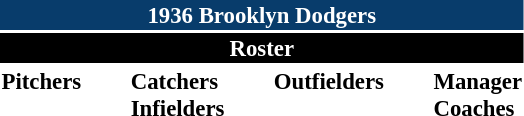<table class="toccolours" style="font-size: 95%;">
<tr>
<th colspan="10" style="background:#083c6b; color:white; text-align:center;">1936 Brooklyn Dodgers</th>
</tr>
<tr>
<td colspan="10" style="background:black; color:white; text-align:center;"><strong>Roster</strong></td>
</tr>
<tr>
<td valign="top"><strong>Pitchers</strong><br>










</td>
<td style="width:25px;"></td>
<td valign="top"><strong>Catchers</strong><br>


<strong>Infielders</strong>







</td>
<td style="width:25px;"></td>
<td valign="top"><strong>Outfielders</strong><br>








</td>
<td style="width:25px;"></td>
<td valign="top"><strong>Manager</strong><br>
<strong>Coaches</strong>
</td>
</tr>
</table>
